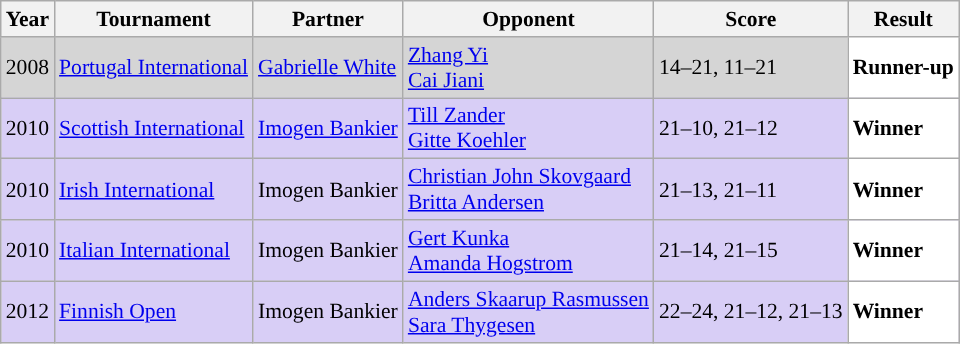<table class="sortable wikitable" style="font-size: 90%;">
<tr>
<th>Year</th>
<th>Tournament</th>
<th>Partner</th>
<th>Opponent</th>
<th>Score</th>
<th>Result</th>
</tr>
<tr style="background:#D5D5D5">
<td align="center">2008</td>
<td align="left"><a href='#'>Portugal International</a></td>
<td align="left"> <a href='#'>Gabrielle White</a></td>
<td align="left"> <a href='#'>Zhang Yi</a> <br>  <a href='#'>Cai Jiani</a></td>
<td align="left">14–21, 11–21</td>
<td style="text-align:left; background:white"> <strong>Runner-up</strong></td>
</tr>
<tr style="background:#D8CEF6">
<td align="center">2010</td>
<td align="left"><a href='#'>Scottish International</a></td>
<td align="left"> <a href='#'>Imogen Bankier</a></td>
<td align="left"> <a href='#'>Till Zander</a> <br>  <a href='#'>Gitte Koehler</a></td>
<td align="left">21–10, 21–12</td>
<td style="text-align:left; background:white"> <strong>Winner</strong></td>
</tr>
<tr style="background:#D8CEF6">
<td align="center">2010</td>
<td align="left"><a href='#'>Irish International</a></td>
<td align="left"> Imogen Bankier</td>
<td align="left"> <a href='#'>Christian John Skovgaard</a> <br>  <a href='#'>Britta Andersen</a></td>
<td align="left">21–13, 21–11</td>
<td style="text-align:left; background:white"> <strong>Winner</strong></td>
</tr>
<tr style="background:#D8CEF6">
<td align="center">2010</td>
<td align="left"><a href='#'>Italian International</a></td>
<td align="left"> Imogen Bankier</td>
<td align="left"> <a href='#'>Gert Kunka</a> <br>  <a href='#'>Amanda Hogstrom</a></td>
<td align="left">21–14, 21–15</td>
<td style="text-align:left; background:white"> <strong>Winner</strong></td>
</tr>
<tr style="background:#D8CEF6">
<td align="center">2012</td>
<td align="left"><a href='#'>Finnish Open</a></td>
<td align="left"> Imogen Bankier</td>
<td align="left"> <a href='#'>Anders Skaarup Rasmussen</a> <br>  <a href='#'>Sara Thygesen</a></td>
<td align="left">22–24, 21–12, 21–13</td>
<td style="text-align:left; background:white"> <strong>Winner</strong></td>
</tr>
</table>
